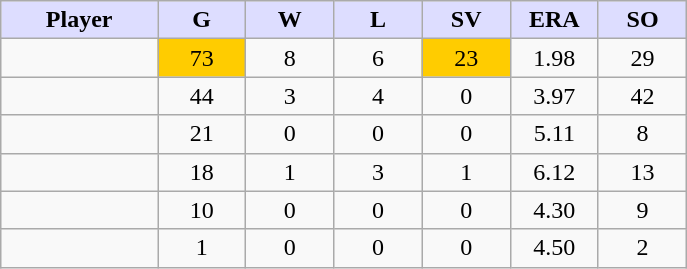<table class="wikitable sortable">
<tr>
<th style="background:#ddf; width:16%;">Player</th>
<th style="background:#ddf; width:9%;">G</th>
<th style="background:#ddf; width:9%;">W</th>
<th style="background:#ddf; width:9%;">L</th>
<th style="background:#ddf; width:9%;">SV</th>
<th style="background:#ddf; width:9%;">ERA</th>
<th style="background:#ddf; width:9%;">SO</th>
</tr>
<tr style="text-align:center;">
<td></td>
<td style="background:#fc0;">73</td>
<td>8</td>
<td>6</td>
<td style="background:#fc0;">23</td>
<td>1.98</td>
<td>29</td>
</tr>
<tr style="text-align:center;">
<td></td>
<td>44</td>
<td>3</td>
<td>4</td>
<td>0</td>
<td>3.97</td>
<td>42</td>
</tr>
<tr style="text-align:center;">
<td></td>
<td>21</td>
<td>0</td>
<td>0</td>
<td>0</td>
<td>5.11</td>
<td>8</td>
</tr>
<tr style="text-align:center;">
<td></td>
<td>18</td>
<td>1</td>
<td>3</td>
<td>1</td>
<td>6.12</td>
<td>13</td>
</tr>
<tr style="text-align:center;">
<td></td>
<td>10</td>
<td>0</td>
<td>0</td>
<td>0</td>
<td>4.30</td>
<td>9</td>
</tr>
<tr style="text-align:center;">
<td></td>
<td>1</td>
<td>0</td>
<td>0</td>
<td>0</td>
<td>4.50</td>
<td>2</td>
</tr>
</table>
